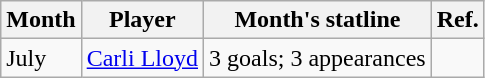<table class="wikitable">
<tr>
<th>Month</th>
<th>Player</th>
<th>Month's statline</th>
<th>Ref.</th>
</tr>
<tr>
<td>July</td>
<td> <a href='#'>Carli Lloyd</a></td>
<td>3 goals; 3 appearances</td>
<td></td>
</tr>
</table>
